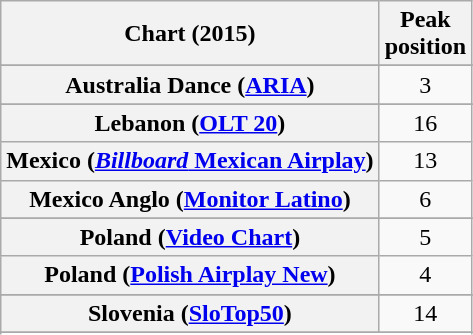<table class="wikitable sortable plainrowheaders" style="text-align:center">
<tr>
<th scope="col">Chart (2015)</th>
<th scope="col">Peak<br>position</th>
</tr>
<tr>
</tr>
<tr>
<th scope="row">Australia Dance (<a href='#'>ARIA</a>)</th>
<td>3</td>
</tr>
<tr>
</tr>
<tr>
</tr>
<tr>
</tr>
<tr>
</tr>
<tr>
</tr>
<tr>
</tr>
<tr>
</tr>
<tr>
</tr>
<tr>
</tr>
<tr>
</tr>
<tr>
<th scope="row">Lebanon (<a href='#'>OLT 20</a>)</th>
<td>16</td>
</tr>
<tr>
<th scope="row">Mexico (<a href='#'><em>Billboard</em> Mexican Airplay</a>)</th>
<td>13</td>
</tr>
<tr>
<th scope="row">Mexico Anglo (<a href='#'>Monitor Latino</a>)</th>
<td>6</td>
</tr>
<tr>
</tr>
<tr>
</tr>
<tr>
</tr>
<tr>
</tr>
<tr>
</tr>
<tr>
<th scope="row">Poland (<a href='#'>Video Chart</a>)</th>
<td>5</td>
</tr>
<tr>
<th scope="row">Poland (<a href='#'>Polish Airplay New</a>)</th>
<td>4</td>
</tr>
<tr>
</tr>
<tr>
<th scope="row">Slovenia (<a href='#'>SloTop50</a>)</th>
<td>14</td>
</tr>
<tr>
</tr>
<tr>
</tr>
<tr>
</tr>
<tr>
</tr>
<tr>
</tr>
<tr>
</tr>
<tr>
</tr>
<tr>
</tr>
</table>
